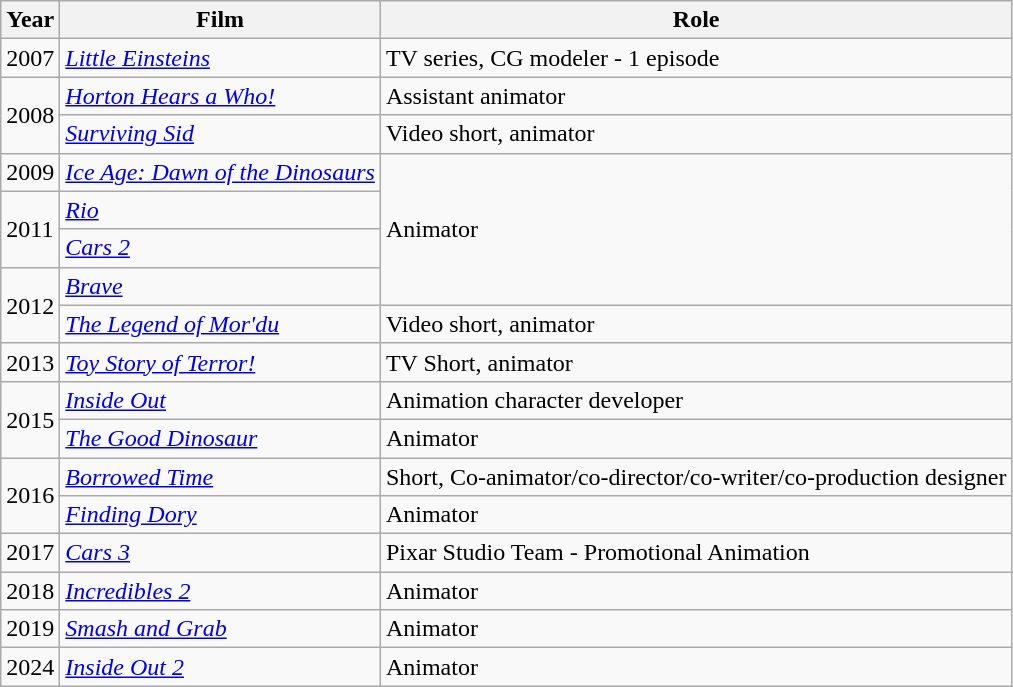<table class="wikitable">
<tr>
<th>Year</th>
<th>Film</th>
<th>Role</th>
</tr>
<tr>
<td>2007</td>
<td><em><a href='#'>Little Einsteins</a></em></td>
<td>TV series, CG modeler - 1 episode</td>
</tr>
<tr>
<td rowspan="2">2008</td>
<td><em><a href='#'>Horton Hears a Who!</a></em></td>
<td>Assistant animator</td>
</tr>
<tr>
<td><em><a href='#'>Surviving Sid</a></em></td>
<td>Video short, animator</td>
</tr>
<tr>
<td>2009</td>
<td><em><a href='#'>Ice Age: Dawn of the Dinosaurs</a></em></td>
<td rowspan="4">Animator</td>
</tr>
<tr>
<td rowspan="2">2011</td>
<td><em><a href='#'>Rio</a></em></td>
</tr>
<tr>
<td><em><a href='#'>Cars 2</a></em></td>
</tr>
<tr>
<td rowspan="2">2012</td>
<td><em><a href='#'>Brave</a></em></td>
</tr>
<tr>
<td><em><a href='#'>The Legend of Mor'du</a></em></td>
<td>Video short, animator</td>
</tr>
<tr>
<td>2013</td>
<td><em><a href='#'>Toy Story of Terror!</a></em></td>
<td>TV Short, animator</td>
</tr>
<tr>
<td rowspan="2">2015</td>
<td><em><a href='#'>Inside Out</a></em></td>
<td>Animation character developer</td>
</tr>
<tr>
<td><em><a href='#'>The Good Dinosaur</a></em></td>
<td>Animator</td>
</tr>
<tr>
<td rowspan="2">2016</td>
<td><em><a href='#'>Borrowed Time</a></em></td>
<td>Short, Co-animator/co-director/co-writer/co-production designer</td>
</tr>
<tr>
<td><em><a href='#'>Finding Dory</a></em></td>
<td>Animator</td>
</tr>
<tr>
<td>2017</td>
<td><em><a href='#'>Cars 3</a></em></td>
<td>Pixar Studio Team - Promotional Animation</td>
</tr>
<tr>
<td>2018</td>
<td><em><a href='#'>Incredibles 2</a></em></td>
<td>Animator</td>
</tr>
<tr>
<td>2019</td>
<td><em><a href='#'>Smash and Grab</a></em></td>
<td>Animator</td>
</tr>
<tr>
<td>2024</td>
<td><em><a href='#'>Inside Out 2</a></em></td>
<td>Animator</td>
</tr>
</table>
